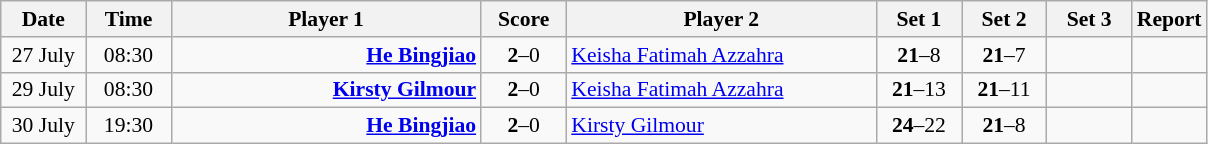<table class="wikitable" style="font-size:90%; text-align:center">
<tr>
<th width="50">Date</th>
<th width="50">Time</th>
<th width="200">Player 1</th>
<th width="50">Score</th>
<th width="200">Player 2</th>
<th width="50">Set 1</th>
<th width="50">Set 2</th>
<th width="50">Set 3</th>
<th>Report</th>
</tr>
<tr>
<td>27 July</td>
<td>08:30</td>
<td align="right"><strong><a href='#'>He Bingjiao</a> </strong></td>
<td><strong>2</strong>–0</td>
<td align="left"> <a href='#'>Keisha Fatimah Azzahra</a></td>
<td><strong>21</strong>–8</td>
<td><strong>21</strong>–7</td>
<td></td>
<td></td>
</tr>
<tr>
<td>29 July</td>
<td>08:30</td>
<td align="right"><strong><a href='#'>Kirsty Gilmour</a> </strong></td>
<td><strong>2</strong>–0</td>
<td align="left"> <a href='#'>Keisha Fatimah Azzahra</a></td>
<td><strong>21</strong>–13</td>
<td><strong>21</strong>–11</td>
<td></td>
<td></td>
</tr>
<tr>
<td>30 July</td>
<td>19:30</td>
<td align="right"><strong><a href='#'>He Bingjiao</a> </strong></td>
<td><strong>2</strong>–0</td>
<td align="left"> <a href='#'>Kirsty Gilmour</a></td>
<td><strong>24</strong>–22</td>
<td><strong>21</strong>–8</td>
<td></td>
<td></td>
</tr>
</table>
